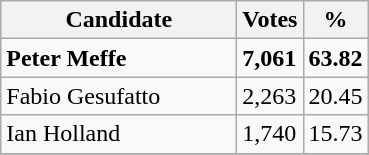<table class="wikitable">
<tr>
<th bgcolor="#DDDDFF" width="150px">Candidate</th>
<th bgcolor="#DDDDFF">Votes</th>
<th bgcolor="#DDDDFF">%</th>
</tr>
<tr>
<td><strong>Peter Meffe</strong></td>
<td><strong>7,061</strong></td>
<td><strong>63.82</strong></td>
</tr>
<tr>
<td>Fabio Gesufatto</td>
<td>2,263</td>
<td>20.45</td>
</tr>
<tr>
<td>Ian Holland</td>
<td>1,740</td>
<td>15.73</td>
</tr>
<tr>
</tr>
</table>
